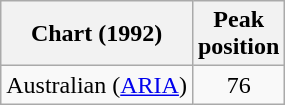<table class="wikitable">
<tr>
<th>Chart (1992)</th>
<th>Peak<br>position</th>
</tr>
<tr>
<td>Australian (<a href='#'>ARIA</a>)</td>
<td align="center">76</td>
</tr>
</table>
